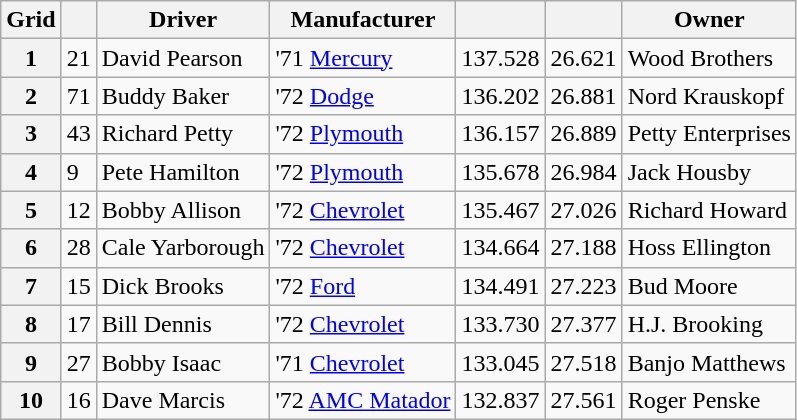<table class="wikitable">
<tr>
<th>Grid</th>
<th></th>
<th>Driver</th>
<th>Manufacturer</th>
<th></th>
<th></th>
<th>Owner</th>
</tr>
<tr>
<th>1</th>
<td>21</td>
<td>David Pearson</td>
<td>'71 <a href='#'>Mercury</a></td>
<td>137.528</td>
<td>26.621</td>
<td>Wood Brothers</td>
</tr>
<tr>
<th>2</th>
<td>71</td>
<td>Buddy Baker</td>
<td>'72 <a href='#'>Dodge</a></td>
<td>136.202</td>
<td>26.881</td>
<td>Nord Krauskopf</td>
</tr>
<tr>
<th>3</th>
<td>43</td>
<td>Richard Petty</td>
<td>'72 <a href='#'>Plymouth</a></td>
<td>136.157</td>
<td>26.889</td>
<td>Petty Enterprises</td>
</tr>
<tr>
<th>4</th>
<td>9</td>
<td>Pete Hamilton</td>
<td>'72 <a href='#'>Plymouth</a></td>
<td>135.678</td>
<td>26.984</td>
<td>Jack Housby</td>
</tr>
<tr>
<th>5</th>
<td>12</td>
<td>Bobby Allison</td>
<td>'72 <a href='#'>Chevrolet</a></td>
<td>135.467</td>
<td>27.026</td>
<td>Richard Howard</td>
</tr>
<tr>
<th>6</th>
<td>28</td>
<td>Cale Yarborough</td>
<td>'72 <a href='#'>Chevrolet</a></td>
<td>134.664</td>
<td>27.188</td>
<td>Hoss Ellington</td>
</tr>
<tr>
<th>7</th>
<td>15</td>
<td>Dick Brooks</td>
<td>'72 <a href='#'>Ford</a></td>
<td>134.491</td>
<td>27.223</td>
<td>Bud Moore</td>
</tr>
<tr>
<th>8</th>
<td>17</td>
<td>Bill Dennis</td>
<td>'72 <a href='#'>Chevrolet</a></td>
<td>133.730</td>
<td>27.377</td>
<td>H.J. Brooking</td>
</tr>
<tr>
<th>9</th>
<td>27</td>
<td>Bobby Isaac</td>
<td>'71 <a href='#'>Chevrolet</a></td>
<td>133.045</td>
<td>27.518</td>
<td>Banjo Matthews</td>
</tr>
<tr>
<th>10</th>
<td>16</td>
<td>Dave Marcis</td>
<td>'72 <a href='#'>AMC Matador</a></td>
<td>132.837</td>
<td>27.561</td>
<td>Roger Penske</td>
</tr>
</table>
